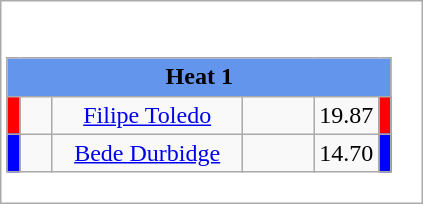<table class="wikitable" style="background:#fff;">
<tr>
<td><div><br><table class="wikitable">
<tr>
<td colspan="6"  style="text-align:center; background:#6495ed;"><strong>Heat 1</strong></td>
</tr>
<tr>
<td style="width:01px; background: #f00;"></td>
<td style="width:14px; text-align:center;"></td>
<td style="width:120px; text-align:center;"><a href='#'>Filipe Toledo</a></td>
<td style="width:40px; text-align:center;"></td>
<td style="width:20px; text-align:center;">19.87</td>
<td style="width:01px; background: #f00;"></td>
</tr>
<tr>
<td style="width:01px; background: #00f;"></td>
<td style="width:14px; text-align:center;"></td>
<td style="width:120px; text-align:center;"><a href='#'>Bede Durbidge</a></td>
<td style="width:40px; text-align:center;"></td>
<td style="width:20px; text-align:center;">14.70</td>
<td style="width:01px; background: #00f;"></td>
</tr>
</table>
</div></td>
</tr>
</table>
